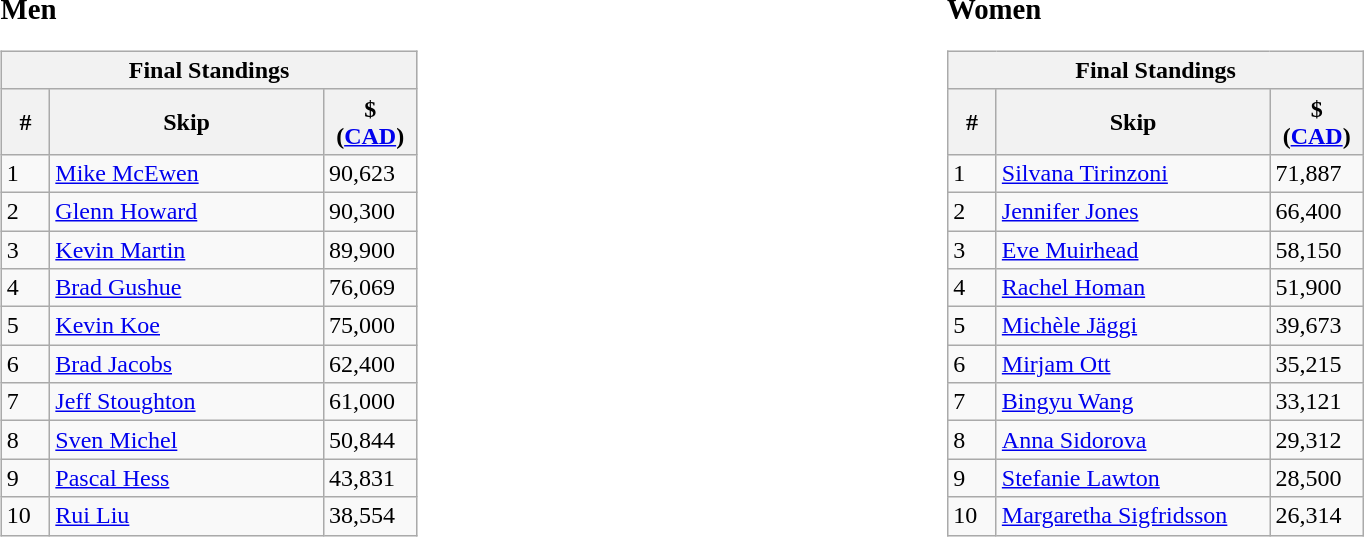<table>
<tr>
<td width=20% valign="top"><br><big><strong>Men</strong></big><table class=wikitable>
<tr>
<th colspan=3>Final Standings</th>
</tr>
<tr align=center>
<th width=25>#</th>
<th width=175>Skip</th>
<th width=55>$ (<a href='#'>CAD</a>)</th>
</tr>
<tr>
<td>1</td>
<td> <a href='#'>Mike McEwen</a></td>
<td>90,623</td>
</tr>
<tr>
<td>2</td>
<td> <a href='#'>Glenn Howard</a></td>
<td>90,300</td>
</tr>
<tr>
<td>3</td>
<td> <a href='#'>Kevin Martin</a></td>
<td>89,900</td>
</tr>
<tr>
<td>4</td>
<td> <a href='#'>Brad Gushue</a></td>
<td>76,069</td>
</tr>
<tr>
<td>5</td>
<td> <a href='#'>Kevin Koe</a></td>
<td>75,000</td>
</tr>
<tr>
<td>6</td>
<td> <a href='#'>Brad Jacobs</a></td>
<td>62,400</td>
</tr>
<tr>
<td>7</td>
<td> <a href='#'>Jeff Stoughton</a></td>
<td>61,000</td>
</tr>
<tr>
<td>8</td>
<td> <a href='#'>Sven Michel</a></td>
<td>50,844</td>
</tr>
<tr>
<td>9</td>
<td> <a href='#'>Pascal Hess</a></td>
<td>43,831</td>
</tr>
<tr>
<td>10</td>
<td> <a href='#'>Rui Liu</a></td>
<td>38,554</td>
</tr>
</table>
</td>
<td width=20% valign="top"><br><big><strong>Women</strong></big><table class=wikitable>
<tr>
<th colspan=3>Final Standings</th>
</tr>
<tr align=center>
<th width=25>#</th>
<th width=175>Skip</th>
<th width=55>$ (<a href='#'>CAD</a>)</th>
</tr>
<tr>
<td>1</td>
<td> <a href='#'>Silvana Tirinzoni</a></td>
<td>71,887</td>
</tr>
<tr>
<td>2</td>
<td> <a href='#'>Jennifer Jones</a></td>
<td>66,400</td>
</tr>
<tr>
<td>3</td>
<td> <a href='#'>Eve Muirhead</a></td>
<td>58,150</td>
</tr>
<tr>
<td>4</td>
<td> <a href='#'>Rachel Homan</a></td>
<td>51,900</td>
</tr>
<tr>
<td>5</td>
<td> <a href='#'>Michèle Jäggi</a></td>
<td>39,673</td>
</tr>
<tr>
<td>6</td>
<td> <a href='#'>Mirjam Ott</a></td>
<td>35,215</td>
</tr>
<tr>
<td>7</td>
<td> <a href='#'>Bingyu Wang</a></td>
<td>33,121</td>
</tr>
<tr>
<td>8</td>
<td> <a href='#'>Anna Sidorova</a></td>
<td>29,312</td>
</tr>
<tr>
<td>9</td>
<td> <a href='#'>Stefanie Lawton</a></td>
<td>28,500</td>
</tr>
<tr>
<td>10</td>
<td> <a href='#'>Margaretha Sigfridsson</a></td>
<td>26,314</td>
</tr>
</table>
</td>
</tr>
</table>
